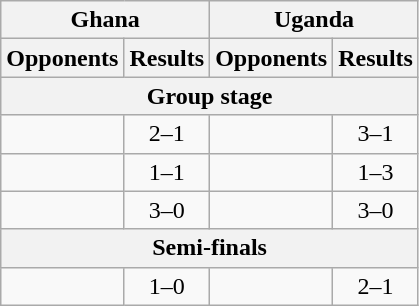<table class="wikitable">
<tr>
<th colspan=2>Ghana</th>
<th colspan=2>Uganda</th>
</tr>
<tr>
<th>Opponents</th>
<th>Results</th>
<th>Opponents</th>
<th>Results</th>
</tr>
<tr>
<th colspan=4>Group stage</th>
</tr>
<tr>
<td></td>
<td align=center>2–1</td>
<td></td>
<td align=center>3–1</td>
</tr>
<tr>
<td></td>
<td align=center>1–1</td>
<td></td>
<td align=center>1–3</td>
</tr>
<tr>
<td></td>
<td align=center>3–0</td>
<td></td>
<td align=center>3–0</td>
</tr>
<tr>
<th colspan=4>Semi-finals</th>
</tr>
<tr>
<td></td>
<td align=center>1–0</td>
<td></td>
<td align=center>2–1</td>
</tr>
</table>
